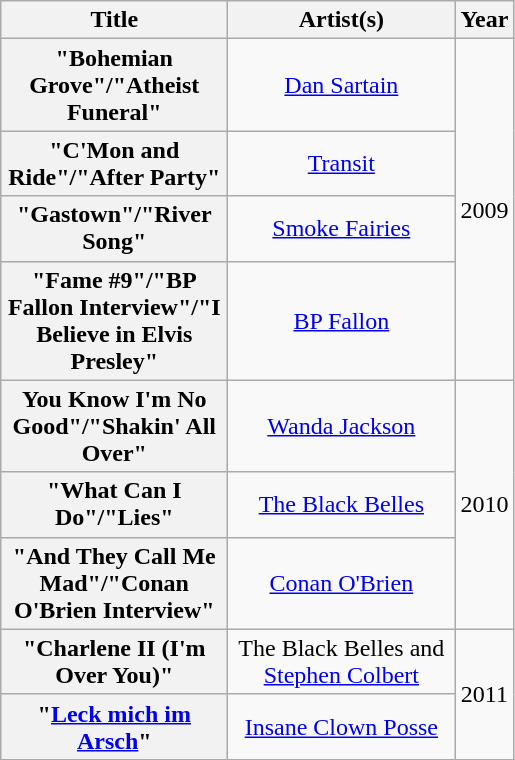<table class="wikitable plainrowheaders" style="text-align:center;">
<tr>
<th scope="col" style="width:9em;">Title</th>
<th scope="col" style="width:9em;">Artist(s)</th>
<th scope="col" style="width:1em;">Year</th>
</tr>
<tr>
<th scope="row">"Bohemian Grove"/"Atheist Funeral"</th>
<td><a href='#'>Dan Sartain</a></td>
<td rowspan="4">2009</td>
</tr>
<tr>
<th scope="row">"C'Mon and Ride"/"After Party"</th>
<td><a href='#'>Transit</a></td>
</tr>
<tr>
<th scope="row">"Gastown"/"River Song"</th>
<td><a href='#'>Smoke Fairies</a></td>
</tr>
<tr>
<th scope="row">"Fame #9"/"BP Fallon Interview"/"I Believe in Elvis Presley"</th>
<td><a href='#'>BP Fallon</a></td>
</tr>
<tr>
<th scope="row">You Know I'm No Good"/"Shakin' All Over"</th>
<td><a href='#'>Wanda Jackson</a></td>
<td rowspan="3">2010</td>
</tr>
<tr>
<th scope="row">"What Can I Do"/"Lies"</th>
<td><a href='#'>The Black Belles</a></td>
</tr>
<tr>
<th scope="row">"And They Call Me Mad"/"Conan O'Brien Interview"</th>
<td><a href='#'>Conan O'Brien</a></td>
</tr>
<tr>
<th scope="row">"Charlene II (I'm Over You)"</th>
<td>The Black Belles and <a href='#'>Stephen Colbert</a></td>
<td rowspan="2">2011</td>
</tr>
<tr>
<th scope="row">"<a href='#'>Leck mich im Arsch</a>"</th>
<td><a href='#'>Insane Clown Posse</a></td>
</tr>
</table>
